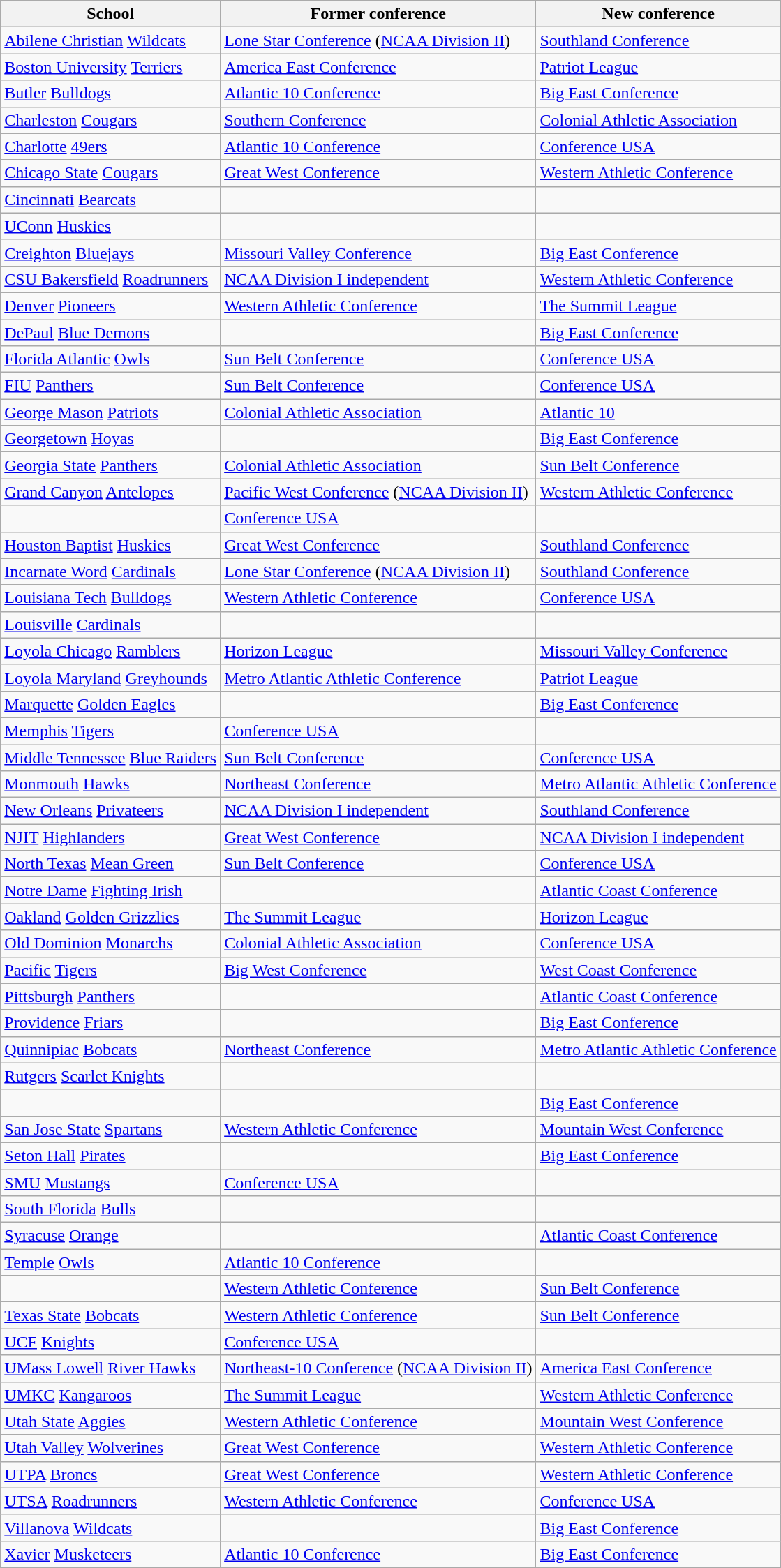<table class="wikitable sortable">
<tr>
<th>School</th>
<th>Former conference</th>
<th>New conference</th>
</tr>
<tr>
<td><a href='#'>Abilene Christian</a> <a href='#'>Wildcats</a></td>
<td><a href='#'>Lone Star Conference</a> (<a href='#'>NCAA Division II</a>)</td>
<td><a href='#'>Southland Conference</a></td>
</tr>
<tr>
<td><a href='#'>Boston University</a> <a href='#'>Terriers</a></td>
<td><a href='#'>America East Conference</a></td>
<td><a href='#'>Patriot League</a></td>
</tr>
<tr>
<td><a href='#'>Butler</a> <a href='#'>Bulldogs</a></td>
<td><a href='#'>Atlantic 10 Conference</a></td>
<td><a href='#'>Big East Conference</a></td>
</tr>
<tr>
<td><a href='#'>Charleston</a> <a href='#'>Cougars</a></td>
<td><a href='#'>Southern Conference</a></td>
<td><a href='#'>Colonial Athletic Association</a></td>
</tr>
<tr>
<td><a href='#'>Charlotte</a> <a href='#'>49ers</a></td>
<td><a href='#'>Atlantic 10 Conference</a></td>
<td><a href='#'>Conference USA</a></td>
</tr>
<tr>
<td><a href='#'>Chicago State</a> <a href='#'>Cougars</a></td>
<td><a href='#'>Great West Conference</a></td>
<td><a href='#'>Western Athletic Conference</a></td>
</tr>
<tr>
<td><a href='#'>Cincinnati</a> <a href='#'>Bearcats</a></td>
<td></td>
<td></td>
</tr>
<tr>
<td><a href='#'>UConn</a> <a href='#'>Huskies</a></td>
<td></td>
<td></td>
</tr>
<tr>
<td><a href='#'>Creighton</a> <a href='#'>Bluejays</a></td>
<td><a href='#'>Missouri Valley Conference</a></td>
<td><a href='#'>Big East Conference</a></td>
</tr>
<tr>
<td><a href='#'>CSU Bakersfield</a> <a href='#'>Roadrunners</a></td>
<td><a href='#'>NCAA Division I independent</a></td>
<td><a href='#'>Western Athletic Conference</a></td>
</tr>
<tr>
<td><a href='#'>Denver</a> <a href='#'>Pioneers</a></td>
<td><a href='#'>Western Athletic Conference</a></td>
<td><a href='#'>The Summit League</a></td>
</tr>
<tr>
<td><a href='#'>DePaul</a> <a href='#'>Blue Demons</a></td>
<td></td>
<td><a href='#'>Big East Conference</a></td>
</tr>
<tr>
<td><a href='#'>Florida Atlantic</a> <a href='#'>Owls</a></td>
<td><a href='#'>Sun Belt Conference</a></td>
<td><a href='#'>Conference USA</a></td>
</tr>
<tr>
<td><a href='#'>FIU</a> <a href='#'>Panthers</a></td>
<td><a href='#'>Sun Belt Conference</a></td>
<td><a href='#'>Conference USA</a></td>
</tr>
<tr>
<td><a href='#'>George Mason</a> <a href='#'>Patriots</a></td>
<td><a href='#'>Colonial Athletic Association</a></td>
<td><a href='#'>Atlantic 10</a></td>
</tr>
<tr>
<td><a href='#'>Georgetown</a> <a href='#'>Hoyas</a></td>
<td></td>
<td><a href='#'>Big East Conference</a></td>
</tr>
<tr>
<td><a href='#'>Georgia State</a> <a href='#'>Panthers</a></td>
<td><a href='#'>Colonial Athletic Association</a></td>
<td><a href='#'>Sun Belt Conference</a></td>
</tr>
<tr>
<td><a href='#'>Grand Canyon</a> <a href='#'>Antelopes</a></td>
<td><a href='#'>Pacific West Conference</a> (<a href='#'>NCAA Division II</a>)</td>
<td><a href='#'>Western Athletic Conference</a></td>
</tr>
<tr>
<td></td>
<td><a href='#'>Conference USA</a></td>
<td></td>
</tr>
<tr>
<td><a href='#'>Houston Baptist</a> <a href='#'>Huskies</a></td>
<td><a href='#'>Great West Conference</a></td>
<td><a href='#'>Southland Conference</a></td>
</tr>
<tr>
<td><a href='#'>Incarnate Word</a> <a href='#'>Cardinals</a></td>
<td><a href='#'>Lone Star Conference</a> (<a href='#'>NCAA Division II</a>)</td>
<td><a href='#'>Southland Conference</a></td>
</tr>
<tr>
<td><a href='#'>Louisiana Tech</a> <a href='#'>Bulldogs</a></td>
<td><a href='#'>Western Athletic Conference</a></td>
<td><a href='#'>Conference USA</a></td>
</tr>
<tr>
<td><a href='#'>Louisville</a> <a href='#'>Cardinals</a></td>
<td></td>
<td></td>
</tr>
<tr>
<td><a href='#'>Loyola Chicago</a> <a href='#'>Ramblers</a></td>
<td><a href='#'>Horizon League</a></td>
<td><a href='#'>Missouri Valley Conference</a></td>
</tr>
<tr>
<td><a href='#'>Loyola Maryland</a> <a href='#'>Greyhounds</a></td>
<td><a href='#'>Metro Atlantic Athletic Conference</a></td>
<td><a href='#'>Patriot League</a></td>
</tr>
<tr>
<td><a href='#'>Marquette</a> <a href='#'>Golden Eagles</a></td>
<td></td>
<td><a href='#'>Big East Conference</a></td>
</tr>
<tr>
<td><a href='#'>Memphis</a> <a href='#'>Tigers</a></td>
<td><a href='#'>Conference USA</a></td>
<td></td>
</tr>
<tr>
<td><a href='#'>Middle Tennessee</a> <a href='#'>Blue Raiders</a></td>
<td><a href='#'>Sun Belt Conference</a></td>
<td><a href='#'>Conference USA</a></td>
</tr>
<tr>
<td><a href='#'>Monmouth</a> <a href='#'>Hawks</a></td>
<td><a href='#'>Northeast Conference</a></td>
<td><a href='#'>Metro Atlantic Athletic Conference</a></td>
</tr>
<tr>
<td><a href='#'>New Orleans</a> <a href='#'>Privateers</a></td>
<td><a href='#'>NCAA Division I independent</a></td>
<td><a href='#'>Southland Conference</a></td>
</tr>
<tr>
<td><a href='#'>NJIT</a> <a href='#'>Highlanders</a></td>
<td><a href='#'>Great West Conference</a></td>
<td><a href='#'>NCAA Division I independent</a></td>
</tr>
<tr>
<td><a href='#'>North Texas</a> <a href='#'>Mean Green</a></td>
<td><a href='#'>Sun Belt Conference</a></td>
<td><a href='#'>Conference USA</a></td>
</tr>
<tr>
<td><a href='#'>Notre Dame</a> <a href='#'>Fighting Irish</a></td>
<td></td>
<td><a href='#'>Atlantic Coast Conference</a></td>
</tr>
<tr>
<td><a href='#'>Oakland</a> <a href='#'>Golden Grizzlies</a></td>
<td><a href='#'>The Summit League</a></td>
<td><a href='#'>Horizon League</a></td>
</tr>
<tr>
<td><a href='#'>Old Dominion</a> <a href='#'>Monarchs</a></td>
<td><a href='#'>Colonial Athletic Association</a></td>
<td><a href='#'>Conference USA</a></td>
</tr>
<tr>
<td><a href='#'>Pacific</a> <a href='#'>Tigers</a></td>
<td><a href='#'>Big West Conference</a></td>
<td><a href='#'>West Coast Conference</a></td>
</tr>
<tr>
<td><a href='#'>Pittsburgh</a> <a href='#'>Panthers</a></td>
<td></td>
<td><a href='#'>Atlantic Coast Conference</a></td>
</tr>
<tr>
<td><a href='#'>Providence</a> <a href='#'>Friars</a></td>
<td></td>
<td><a href='#'>Big East Conference</a></td>
</tr>
<tr>
<td><a href='#'>Quinnipiac</a> <a href='#'>Bobcats</a></td>
<td><a href='#'>Northeast Conference</a></td>
<td><a href='#'>Metro Atlantic Athletic Conference</a></td>
</tr>
<tr>
<td><a href='#'>Rutgers</a> <a href='#'>Scarlet Knights</a></td>
<td></td>
<td></td>
</tr>
<tr>
<td></td>
<td></td>
<td><a href='#'>Big East Conference</a></td>
</tr>
<tr>
<td><a href='#'>San Jose State</a> <a href='#'>Spartans</a></td>
<td><a href='#'>Western Athletic Conference</a></td>
<td><a href='#'>Mountain West Conference</a></td>
</tr>
<tr>
<td><a href='#'>Seton Hall</a> <a href='#'>Pirates</a></td>
<td></td>
<td><a href='#'>Big East Conference</a></td>
</tr>
<tr>
<td><a href='#'>SMU</a> <a href='#'>Mustangs</a></td>
<td><a href='#'>Conference USA</a></td>
<td></td>
</tr>
<tr>
<td><a href='#'>South Florida</a> <a href='#'>Bulls</a></td>
<td></td>
<td></td>
</tr>
<tr>
<td><a href='#'>Syracuse</a> <a href='#'>Orange</a></td>
<td></td>
<td><a href='#'>Atlantic Coast Conference</a></td>
</tr>
<tr>
<td><a href='#'>Temple</a> <a href='#'>Owls</a></td>
<td><a href='#'>Atlantic 10 Conference</a></td>
<td></td>
</tr>
<tr>
<td></td>
<td><a href='#'>Western Athletic Conference</a></td>
<td><a href='#'>Sun Belt Conference</a></td>
</tr>
<tr>
<td><a href='#'>Texas State</a> <a href='#'>Bobcats</a></td>
<td><a href='#'>Western Athletic Conference</a></td>
<td><a href='#'>Sun Belt Conference</a></td>
</tr>
<tr>
<td><a href='#'>UCF</a> <a href='#'>Knights</a></td>
<td><a href='#'>Conference USA</a></td>
<td></td>
</tr>
<tr>
<td><a href='#'>UMass Lowell</a> <a href='#'>River Hawks</a></td>
<td><a href='#'>Northeast-10 Conference</a> (<a href='#'>NCAA Division II</a>)</td>
<td><a href='#'>America East Conference</a></td>
</tr>
<tr>
<td><a href='#'>UMKC</a> <a href='#'>Kangaroos</a></td>
<td><a href='#'>The Summit League</a></td>
<td><a href='#'>Western Athletic Conference</a></td>
</tr>
<tr>
<td><a href='#'>Utah State</a> <a href='#'>Aggies</a></td>
<td><a href='#'>Western Athletic Conference</a></td>
<td><a href='#'>Mountain West Conference</a></td>
</tr>
<tr>
<td><a href='#'>Utah Valley</a> <a href='#'>Wolverines</a></td>
<td><a href='#'>Great West Conference</a></td>
<td><a href='#'>Western Athletic Conference</a></td>
</tr>
<tr>
<td><a href='#'>UTPA</a> <a href='#'>Broncs</a></td>
<td><a href='#'>Great West Conference</a></td>
<td><a href='#'>Western Athletic Conference</a></td>
</tr>
<tr>
<td><a href='#'>UTSA</a> <a href='#'>Roadrunners</a></td>
<td><a href='#'>Western Athletic Conference</a></td>
<td><a href='#'>Conference USA</a></td>
</tr>
<tr>
<td><a href='#'>Villanova</a> <a href='#'>Wildcats</a></td>
<td></td>
<td><a href='#'>Big East Conference</a></td>
</tr>
<tr>
<td><a href='#'>Xavier</a> <a href='#'>Musketeers</a></td>
<td><a href='#'>Atlantic 10 Conference</a></td>
<td><a href='#'>Big East Conference</a></td>
</tr>
</table>
